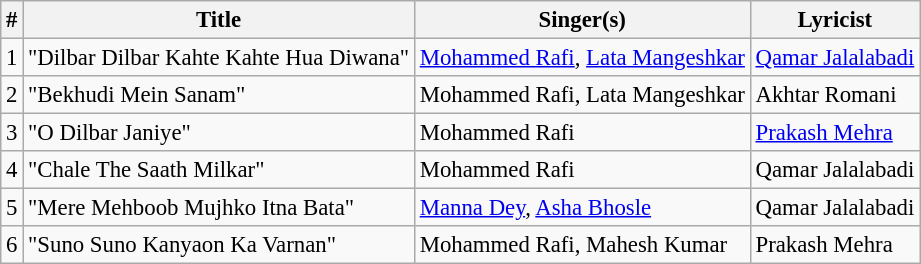<table class="wikitable" style="font-size:95%;">
<tr>
<th>#</th>
<th>Title</th>
<th>Singer(s)</th>
<th>Lyricist</th>
</tr>
<tr>
<td>1</td>
<td>"Dilbar Dilbar Kahte Kahte Hua Diwana"</td>
<td><a href='#'>Mohammed Rafi</a>, <a href='#'>Lata Mangeshkar</a></td>
<td><a href='#'>Qamar Jalalabadi</a></td>
</tr>
<tr>
<td>2</td>
<td>"Bekhudi Mein Sanam"</td>
<td>Mohammed Rafi, Lata Mangeshkar</td>
<td>Akhtar Romani</td>
</tr>
<tr>
<td>3</td>
<td>"O Dilbar Janiye"</td>
<td>Mohammed Rafi</td>
<td><a href='#'>Prakash Mehra</a></td>
</tr>
<tr>
<td>4</td>
<td>"Chale The Saath Milkar"</td>
<td>Mohammed Rafi</td>
<td>Qamar Jalalabadi</td>
</tr>
<tr>
<td>5</td>
<td>"Mere Mehboob Mujhko Itna Bata"</td>
<td><a href='#'>Manna Dey</a>, <a href='#'>Asha Bhosle</a></td>
<td>Qamar Jalalabadi</td>
</tr>
<tr>
<td>6</td>
<td>"Suno Suno Kanyaon Ka Varnan"</td>
<td>Mohammed Rafi, Mahesh Kumar</td>
<td>Prakash Mehra</td>
</tr>
</table>
